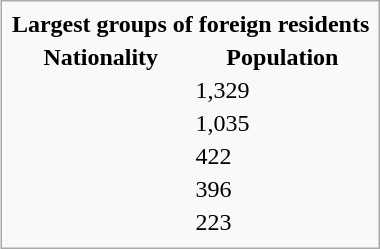<table class="infobox" style="float:right;">
<tr>
<td colspan="2"><strong>Largest groups of foreign residents</strong></td>
</tr>
<tr \>
<th>Nationality</th>
<th>Population</th>
</tr>
<tr>
<td></td>
<td>1,329</td>
</tr>
<tr>
<td></td>
<td>1,035</td>
</tr>
<tr>
<td></td>
<td>422</td>
</tr>
<tr>
<td></td>
<td>396</td>
</tr>
<tr>
<td></td>
<td>223</td>
</tr>
<tr>
</tr>
</table>
